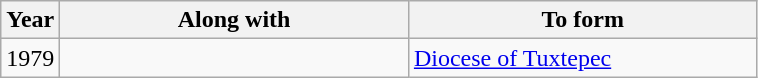<table class="wikitable">
<tr>
<th>Year</th>
<th width="225">Along with</th>
<th width="225">To form</th>
</tr>
<tr valign="top">
<td>1979</td>
<td></td>
<td><a href='#'>Diocese of Tuxtepec</a></td>
</tr>
</table>
